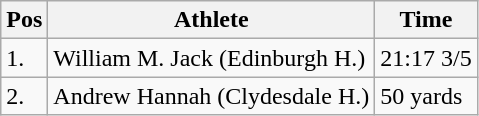<table class="wikitable">
<tr>
<th>Pos</th>
<th>Athlete</th>
<th>Time</th>
</tr>
<tr>
<td>1.</td>
<td>William M. Jack (Edinburgh H.)</td>
<td>21:17 3/5</td>
</tr>
<tr>
<td>2.</td>
<td>Andrew Hannah (Clydesdale H.)</td>
<td>50 yards</td>
</tr>
</table>
